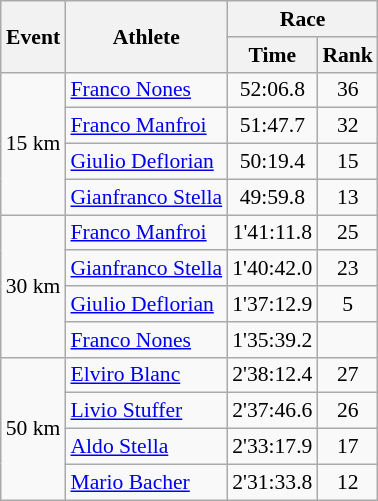<table class="wikitable" border="1" style="font-size:90%">
<tr>
<th rowspan=2>Event</th>
<th rowspan=2>Athlete</th>
<th colspan=2>Race</th>
</tr>
<tr>
<th>Time</th>
<th>Rank</th>
</tr>
<tr>
<td rowspan=4>15 km</td>
<td><a href='#'>Franco Nones</a></td>
<td align=center>52:06.8</td>
<td align=center>36</td>
</tr>
<tr>
<td><a href='#'>Franco Manfroi</a></td>
<td align=center>51:47.7</td>
<td align=center>32</td>
</tr>
<tr>
<td><a href='#'>Giulio Deflorian</a></td>
<td align=center>50:19.4</td>
<td align=center>15</td>
</tr>
<tr>
<td><a href='#'>Gianfranco Stella</a></td>
<td align=center>49:59.8</td>
<td align=center>13</td>
</tr>
<tr>
<td rowspan=4>30 km</td>
<td><a href='#'>Franco Manfroi</a></td>
<td align=center>1'41:11.8</td>
<td align=center>25</td>
</tr>
<tr>
<td><a href='#'>Gianfranco Stella</a></td>
<td align=center>1'40:42.0</td>
<td align=center>23</td>
</tr>
<tr>
<td><a href='#'>Giulio Deflorian</a></td>
<td align=center>1'37:12.9</td>
<td align=center>5</td>
</tr>
<tr>
<td><a href='#'>Franco Nones</a></td>
<td align=center>1'35:39.2</td>
<td align=center></td>
</tr>
<tr>
<td rowspan=4>50 km</td>
<td><a href='#'>Elviro Blanc</a></td>
<td align=center>2'38:12.4</td>
<td align=center>27</td>
</tr>
<tr>
<td><a href='#'>Livio Stuffer</a></td>
<td align=center>2'37:46.6</td>
<td align=center>26</td>
</tr>
<tr>
<td><a href='#'>Aldo Stella</a></td>
<td align=center>2'33:17.9</td>
<td align=center>17</td>
</tr>
<tr>
<td><a href='#'>Mario Bacher</a></td>
<td align=center>2'31:33.8</td>
<td align=center>12</td>
</tr>
</table>
